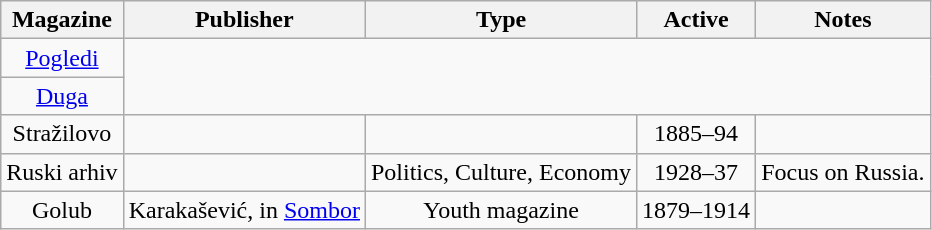<table class="wikitable sortable" style="text-align:center">
<tr>
<th>Magazine</th>
<th>Publisher</th>
<th>Type</th>
<th>Active</th>
<th>Notes</th>
</tr>
<tr>
<td><a href='#'>Pogledi</a></td>
</tr>
<tr>
<td><a href='#'>Duga</a></td>
</tr>
<tr>
<td>Stražilovo</td>
<td></td>
<td></td>
<td>1885–94</td>
<td></td>
</tr>
<tr>
<td>Ruski arhiv</td>
<td></td>
<td>Politics, Culture, Economy</td>
<td>1928–37</td>
<td>Focus on Russia. </td>
</tr>
<tr>
<td>Golub</td>
<td>Karakašević, in <a href='#'>Sombor</a></td>
<td>Youth magazine</td>
<td>1879–1914</td>
</tr>
</table>
